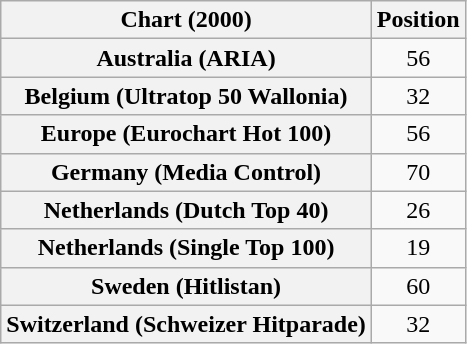<table class="wikitable sortable plainrowheaders" style="text-align:center">
<tr>
<th scope="col">Chart (2000)</th>
<th scope="col">Position</th>
</tr>
<tr>
<th scope="row">Australia (ARIA)</th>
<td>56</td>
</tr>
<tr>
<th scope="row">Belgium (Ultratop 50 Wallonia)</th>
<td>32</td>
</tr>
<tr>
<th scope="row">Europe (Eurochart Hot 100)</th>
<td>56</td>
</tr>
<tr>
<th scope="row">Germany (Media Control)</th>
<td>70</td>
</tr>
<tr>
<th scope="row">Netherlands (Dutch Top 40)</th>
<td>26</td>
</tr>
<tr>
<th scope="row">Netherlands (Single Top 100)</th>
<td>19</td>
</tr>
<tr>
<th scope="row">Sweden (Hitlistan)</th>
<td>60</td>
</tr>
<tr>
<th scope="row">Switzerland (Schweizer Hitparade)</th>
<td>32</td>
</tr>
</table>
